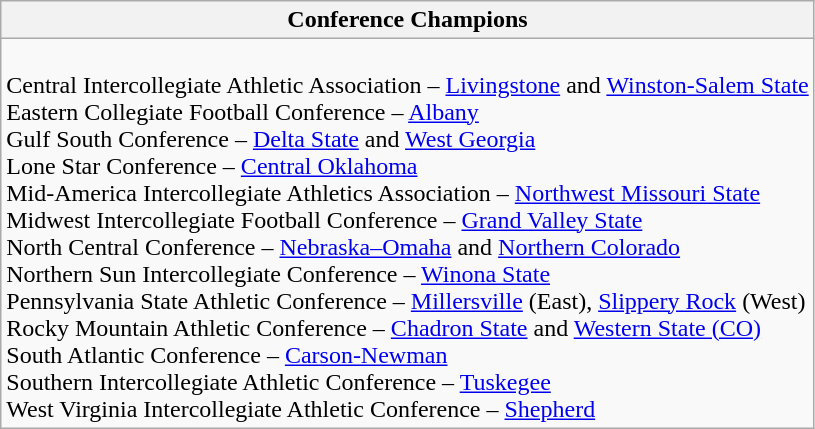<table class="wikitable">
<tr>
<th>Conference Champions</th>
</tr>
<tr>
<td><br>Central Intercollegiate Athletic Association – <a href='#'>Livingstone</a> and <a href='#'>Winston-Salem State</a><br>
Eastern Collegiate Football Conference – <a href='#'>Albany</a><br>
Gulf South Conference – <a href='#'>Delta State</a> and <a href='#'>West Georgia</a><br>
Lone Star Conference – <a href='#'>Central Oklahoma</a><br>
Mid-America Intercollegiate Athletics Association – <a href='#'>Northwest Missouri State</a><br>
Midwest Intercollegiate Football Conference – <a href='#'>Grand Valley State</a><br>
North Central Conference – <a href='#'>Nebraska–Omaha</a> and <a href='#'>Northern Colorado</a><br>
Northern Sun Intercollegiate Conference – <a href='#'>Winona State</a><br>
Pennsylvania State Athletic Conference – <a href='#'>Millersville</a> (East), <a href='#'>Slippery Rock</a> (West)<br>
Rocky Mountain Athletic Conference – <a href='#'>Chadron State</a> and <a href='#'>Western State (CO)</a><br>
South Atlantic Conference – <a href='#'>Carson-Newman</a><br>
Southern Intercollegiate Athletic Conference – <a href='#'>Tuskegee</a><br>
West Virginia Intercollegiate Athletic Conference – <a href='#'>Shepherd</a></td>
</tr>
</table>
